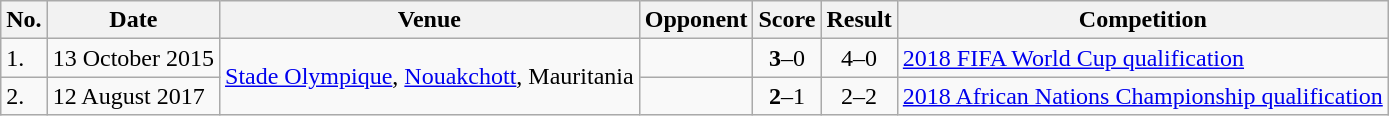<table class="wikitable plainrowheaders sortable">
<tr>
<th>No.</th>
<th>Date</th>
<th>Venue</th>
<th>Opponent</th>
<th>Score</th>
<th>Result</th>
<th>Competition</th>
</tr>
<tr>
<td>1.</td>
<td>13 October 2015</td>
<td rowspan=2><a href='#'>Stade Olympique</a>, <a href='#'>Nouakchott</a>, Mauritania</td>
<td></td>
<td align=center><strong>3</strong>–0</td>
<td align=center>4–0</td>
<td><a href='#'>2018 FIFA World Cup qualification</a></td>
</tr>
<tr>
<td>2.</td>
<td>12 August 2017</td>
<td></td>
<td align=center><strong>2</strong>–1</td>
<td align=center>2–2</td>
<td><a href='#'>2018 African Nations Championship qualification</a></td>
</tr>
</table>
